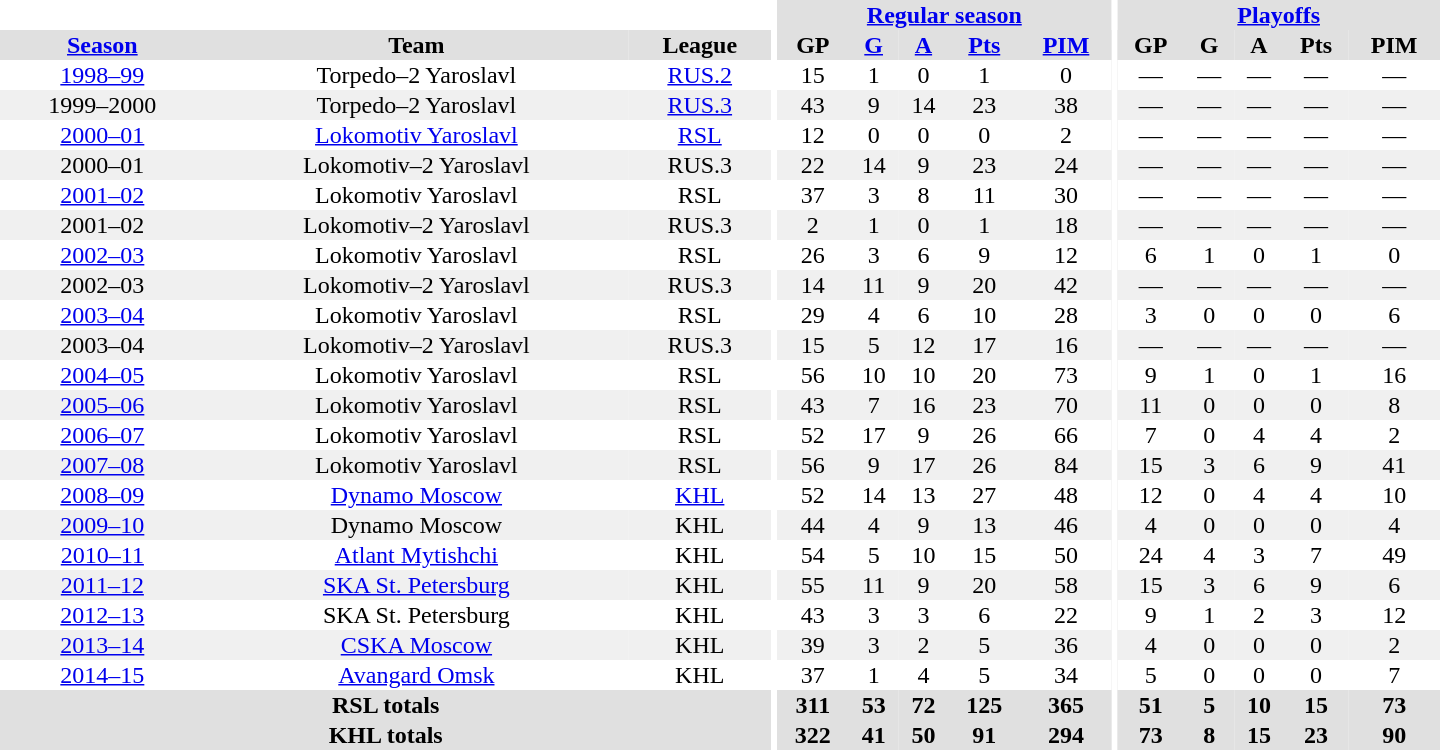<table border="0" cellpadding="1" cellspacing="0" style="text-align:center; width:60em">
<tr bgcolor="#e0e0e0">
<th colspan="3"  bgcolor="#ffffff"></th>
<th rowspan="100" bgcolor="#ffffff"></th>
<th colspan="5"><a href='#'>Regular season</a></th>
<th rowspan="100" bgcolor="#ffffff"></th>
<th colspan="5"><a href='#'>Playoffs</a></th>
</tr>
<tr bgcolor="#e0e0e0">
<th><a href='#'>Season</a></th>
<th>Team</th>
<th>League</th>
<th>GP</th>
<th><a href='#'>G</a></th>
<th><a href='#'>A</a></th>
<th><a href='#'>Pts</a></th>
<th><a href='#'>PIM</a></th>
<th>GP</th>
<th>G</th>
<th>A</th>
<th>Pts</th>
<th>PIM</th>
</tr>
<tr>
<td><a href='#'>1998–99</a></td>
<td>Torpedo–2 Yaroslavl</td>
<td><a href='#'>RUS.2</a></td>
<td>15</td>
<td>1</td>
<td>0</td>
<td>1</td>
<td>0</td>
<td>—</td>
<td>—</td>
<td>—</td>
<td>—</td>
<td>—</td>
</tr>
<tr bgcolor="#f0f0f0">
<td>1999–2000</td>
<td>Torpedo–2 Yaroslavl</td>
<td><a href='#'>RUS.3</a></td>
<td>43</td>
<td>9</td>
<td>14</td>
<td>23</td>
<td>38</td>
<td>—</td>
<td>—</td>
<td>—</td>
<td>—</td>
<td>—</td>
</tr>
<tr>
<td><a href='#'>2000–01</a></td>
<td><a href='#'>Lokomotiv Yaroslavl</a></td>
<td><a href='#'>RSL</a></td>
<td>12</td>
<td>0</td>
<td>0</td>
<td>0</td>
<td>2</td>
<td>—</td>
<td>—</td>
<td>—</td>
<td>—</td>
<td>—</td>
</tr>
<tr bgcolor="#f0f0f0">
<td>2000–01</td>
<td>Lokomotiv–2 Yaroslavl</td>
<td>RUS.3</td>
<td>22</td>
<td>14</td>
<td>9</td>
<td>23</td>
<td>24</td>
<td>—</td>
<td>—</td>
<td>—</td>
<td>—</td>
<td>—</td>
</tr>
<tr>
<td><a href='#'>2001–02</a></td>
<td>Lokomotiv Yaroslavl</td>
<td>RSL</td>
<td>37</td>
<td>3</td>
<td>8</td>
<td>11</td>
<td>30</td>
<td>—</td>
<td>—</td>
<td>—</td>
<td>—</td>
<td>—</td>
</tr>
<tr bgcolor="#f0f0f0">
<td>2001–02</td>
<td>Lokomotiv–2 Yaroslavl</td>
<td>RUS.3</td>
<td>2</td>
<td>1</td>
<td>0</td>
<td>1</td>
<td>18</td>
<td>—</td>
<td>—</td>
<td>—</td>
<td>—</td>
<td>—</td>
</tr>
<tr>
<td><a href='#'>2002–03</a></td>
<td>Lokomotiv Yaroslavl</td>
<td>RSL</td>
<td>26</td>
<td>3</td>
<td>6</td>
<td>9</td>
<td>12</td>
<td>6</td>
<td>1</td>
<td>0</td>
<td>1</td>
<td>0</td>
</tr>
<tr bgcolor="#f0f0f0">
<td>2002–03</td>
<td>Lokomotiv–2 Yaroslavl</td>
<td>RUS.3</td>
<td>14</td>
<td>11</td>
<td>9</td>
<td>20</td>
<td>42</td>
<td>—</td>
<td>—</td>
<td>—</td>
<td>—</td>
<td>—</td>
</tr>
<tr>
<td><a href='#'>2003–04</a></td>
<td>Lokomotiv Yaroslavl</td>
<td>RSL</td>
<td>29</td>
<td>4</td>
<td>6</td>
<td>10</td>
<td>28</td>
<td>3</td>
<td>0</td>
<td>0</td>
<td>0</td>
<td>6</td>
</tr>
<tr bgcolor="#f0f0f0">
<td>2003–04</td>
<td>Lokomotiv–2 Yaroslavl</td>
<td>RUS.3</td>
<td>15</td>
<td>5</td>
<td>12</td>
<td>17</td>
<td>16</td>
<td>—</td>
<td>—</td>
<td>—</td>
<td>—</td>
<td>—</td>
</tr>
<tr>
<td><a href='#'>2004–05</a></td>
<td>Lokomotiv Yaroslavl</td>
<td>RSL</td>
<td>56</td>
<td>10</td>
<td>10</td>
<td>20</td>
<td>73</td>
<td>9</td>
<td>1</td>
<td>0</td>
<td>1</td>
<td>16</td>
</tr>
<tr bgcolor="#f0f0f0">
<td><a href='#'>2005–06</a></td>
<td>Lokomotiv Yaroslavl</td>
<td>RSL</td>
<td>43</td>
<td>7</td>
<td>16</td>
<td>23</td>
<td>70</td>
<td>11</td>
<td>0</td>
<td>0</td>
<td>0</td>
<td>8</td>
</tr>
<tr>
<td><a href='#'>2006–07</a></td>
<td>Lokomotiv Yaroslavl</td>
<td>RSL</td>
<td>52</td>
<td>17</td>
<td>9</td>
<td>26</td>
<td>66</td>
<td>7</td>
<td>0</td>
<td>4</td>
<td>4</td>
<td>2</td>
</tr>
<tr bgcolor="#f0f0f0">
<td><a href='#'>2007–08</a></td>
<td>Lokomotiv Yaroslavl</td>
<td>RSL</td>
<td>56</td>
<td>9</td>
<td>17</td>
<td>26</td>
<td>84</td>
<td>15</td>
<td>3</td>
<td>6</td>
<td>9</td>
<td>41</td>
</tr>
<tr>
<td><a href='#'>2008–09</a></td>
<td><a href='#'>Dynamo Moscow</a></td>
<td><a href='#'>KHL</a></td>
<td>52</td>
<td>14</td>
<td>13</td>
<td>27</td>
<td>48</td>
<td>12</td>
<td>0</td>
<td>4</td>
<td>4</td>
<td>10</td>
</tr>
<tr bgcolor="#f0f0f0">
<td><a href='#'>2009–10</a></td>
<td>Dynamo Moscow</td>
<td>KHL</td>
<td>44</td>
<td>4</td>
<td>9</td>
<td>13</td>
<td>46</td>
<td>4</td>
<td>0</td>
<td>0</td>
<td>0</td>
<td>4</td>
</tr>
<tr>
<td><a href='#'>2010–11</a></td>
<td><a href='#'>Atlant Mytishchi</a></td>
<td>KHL</td>
<td>54</td>
<td>5</td>
<td>10</td>
<td>15</td>
<td>50</td>
<td>24</td>
<td>4</td>
<td>3</td>
<td>7</td>
<td>49</td>
</tr>
<tr bgcolor="#f0f0f0">
<td><a href='#'>2011–12</a></td>
<td><a href='#'>SKA St. Petersburg</a></td>
<td>KHL</td>
<td>55</td>
<td>11</td>
<td>9</td>
<td>20</td>
<td>58</td>
<td>15</td>
<td>3</td>
<td>6</td>
<td>9</td>
<td>6</td>
</tr>
<tr>
<td><a href='#'>2012–13</a></td>
<td>SKA St. Petersburg</td>
<td>KHL</td>
<td>43</td>
<td>3</td>
<td>3</td>
<td>6</td>
<td>22</td>
<td>9</td>
<td>1</td>
<td>2</td>
<td>3</td>
<td>12</td>
</tr>
<tr bgcolor="#f0f0f0">
<td><a href='#'>2013–14</a></td>
<td><a href='#'>CSKA Moscow</a></td>
<td>KHL</td>
<td>39</td>
<td>3</td>
<td>2</td>
<td>5</td>
<td>36</td>
<td>4</td>
<td>0</td>
<td>0</td>
<td>0</td>
<td>2</td>
</tr>
<tr>
<td><a href='#'>2014–15</a></td>
<td><a href='#'>Avangard Omsk</a></td>
<td>KHL</td>
<td>37</td>
<td>1</td>
<td>4</td>
<td>5</td>
<td>34</td>
<td>5</td>
<td>0</td>
<td>0</td>
<td>0</td>
<td>7</td>
</tr>
<tr bgcolor="#e0e0e0">
<th colspan="3">RSL totals</th>
<th>311</th>
<th>53</th>
<th>72</th>
<th>125</th>
<th>365</th>
<th>51</th>
<th>5</th>
<th>10</th>
<th>15</th>
<th>73</th>
</tr>
<tr bgcolor="#e0e0e0">
<th colspan="3">KHL totals</th>
<th>322</th>
<th>41</th>
<th>50</th>
<th>91</th>
<th>294</th>
<th>73</th>
<th>8</th>
<th>15</th>
<th>23</th>
<th>90</th>
</tr>
</table>
